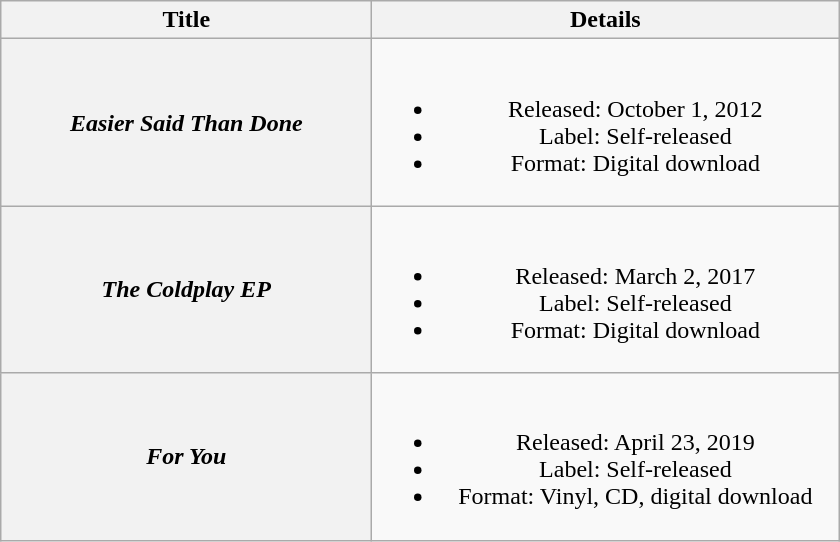<table class="wikitable plainrowheaders" style="text-align:center">
<tr>
<th scope="col" style="width:15em;">Title</th>
<th scope="col" style="width:19em;">Details</th>
</tr>
<tr>
<th scope="row"><em>Easier Said Than Done</em><br> </th>
<td><br><ul><li>Released: October 1, 2012</li><li>Label: Self-released</li><li>Format: Digital download</li></ul></td>
</tr>
<tr>
<th scope="row"><em>The Coldplay EP</em></th>
<td><br><ul><li>Released: March 2, 2017</li><li>Label: Self-released</li><li>Format: Digital download</li></ul></td>
</tr>
<tr>
<th scope="row"><em>For You</em></th>
<td><br><ul><li>Released: April 23, 2019</li><li>Label: Self-released</li><li>Format: Vinyl, CD, digital download</li></ul></td>
</tr>
</table>
